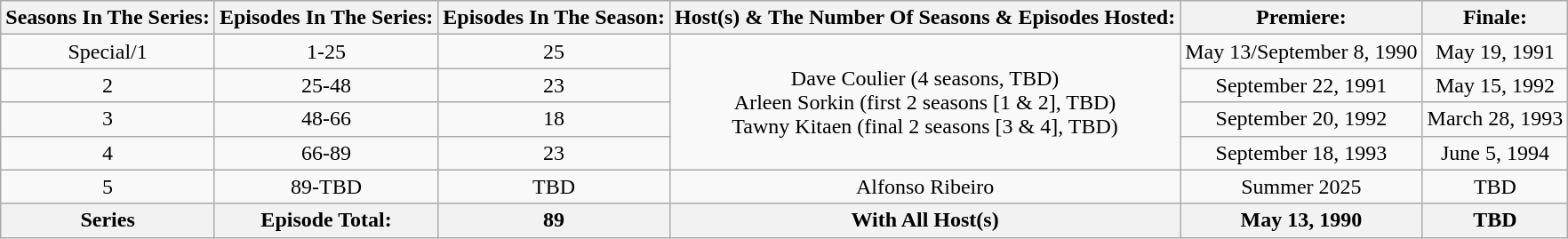<table class="wikitable" style="text-align:center;">
<tr>
<th>Seasons In The Series:</th>
<th>Episodes In The Series:</th>
<th>Episodes In The Season:</th>
<th>Host(s) & The Number Of Seasons & Episodes Hosted:</th>
<th>Premiere:</th>
<th>Finale:</th>
</tr>
<tr>
<td>Special/1</td>
<td>1-25</td>
<td>25</td>
<td rowspan="4">Dave Coulier (4 seasons, TBD) <br>Arleen Sorkin (first 2 seasons [1 & 2], TBD)<br>Tawny Kitaen (final 2 seasons [3 & 4], TBD)</td>
<td>May 13/September 8, 1990</td>
<td>May 19, 1991</td>
</tr>
<tr>
<td>2</td>
<td>25-48</td>
<td>23</td>
<td>September 22, 1991</td>
<td 1991 September 22,>May 15, 1992</td>
</tr>
<tr>
<td>3</td>
<td>48-66</td>
<td>18</td>
<td>September 20, 1992</td>
<td 1992 September 20,>March 28, 1993</td>
</tr>
<tr>
<td>4</td>
<td>66-89</td>
<td>23</td>
<td>September 18, 1993</td>
<td 1993 September 18,>June 5, 1994</td>
</tr>
<tr>
<td>5</td>
<td>89-TBD</td>
<td>TBD</td>
<td>Alfonso Ribeiro</td>
<td>Summer 2025</td>
<td>TBD</td>
</tr>
<tr>
<th>Series</th>
<th>Episode Total:</th>
<th>89</th>
<th>With All Host(s)</th>
<th>May 13, 1990</th>
<th>TBD</th>
</tr>
</table>
